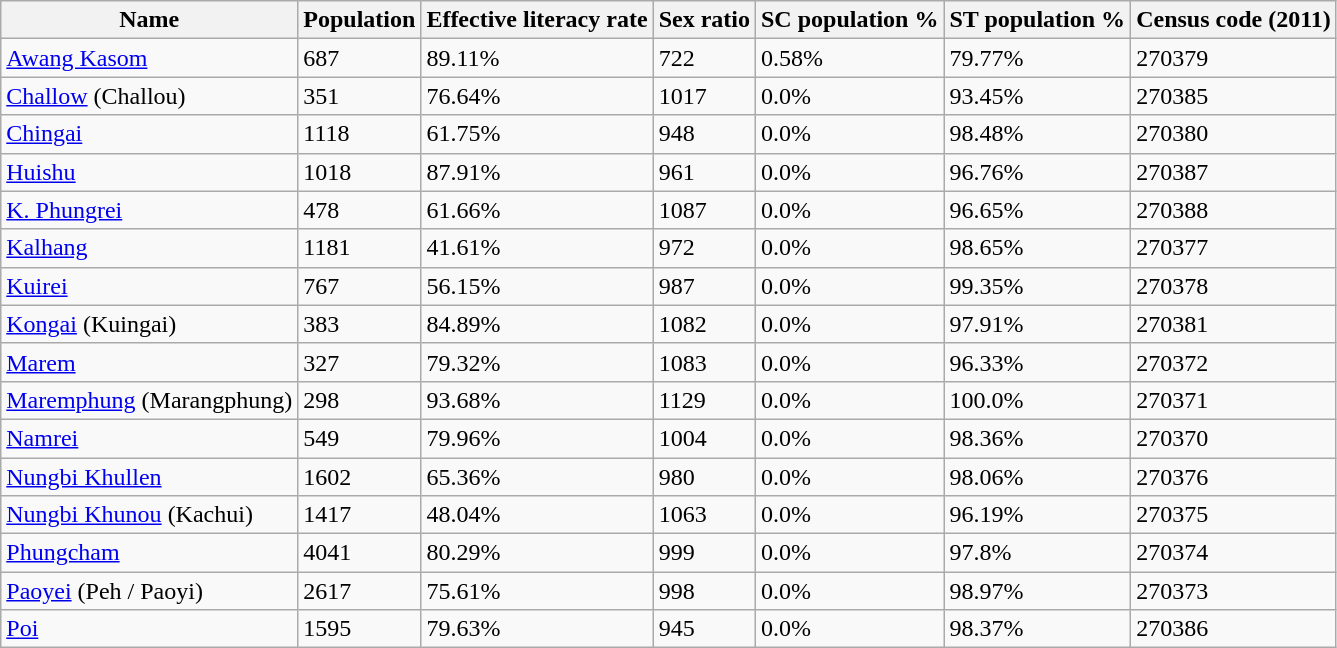<table class="wikitable sortable">
<tr>
<th>Name</th>
<th>Population</th>
<th>Effective literacy rate</th>
<th>Sex ratio</th>
<th>SC population %</th>
<th>ST population %</th>
<th>Census code (2011)</th>
</tr>
<tr>
<td><a href='#'>Awang Kasom</a></td>
<td>687</td>
<td>89.11%</td>
<td>722</td>
<td>0.58%</td>
<td>79.77%</td>
<td>270379</td>
</tr>
<tr>
<td><a href='#'>Challow</a> (Challou)</td>
<td>351</td>
<td>76.64%</td>
<td>1017</td>
<td>0.0%</td>
<td>93.45%</td>
<td>270385</td>
</tr>
<tr>
<td><a href='#'>Chingai</a></td>
<td>1118</td>
<td>61.75%</td>
<td>948</td>
<td>0.0%</td>
<td>98.48%</td>
<td>270380</td>
</tr>
<tr>
<td><a href='#'>Huishu</a></td>
<td>1018</td>
<td>87.91%</td>
<td>961</td>
<td>0.0%</td>
<td>96.76%</td>
<td>270387</td>
</tr>
<tr>
<td><a href='#'>K. Phungrei</a></td>
<td>478</td>
<td>61.66%</td>
<td>1087</td>
<td>0.0%</td>
<td>96.65%</td>
<td>270388</td>
</tr>
<tr>
<td><a href='#'>Kalhang</a></td>
<td>1181</td>
<td>41.61%</td>
<td>972</td>
<td>0.0%</td>
<td>98.65%</td>
<td>270377</td>
</tr>
<tr>
<td><a href='#'>Kuirei</a></td>
<td>767</td>
<td>56.15%</td>
<td>987</td>
<td>0.0%</td>
<td>99.35%</td>
<td>270378</td>
</tr>
<tr>
<td><a href='#'>Kongai</a> (Kuingai)</td>
<td>383</td>
<td>84.89%</td>
<td>1082</td>
<td>0.0%</td>
<td>97.91%</td>
<td>270381</td>
</tr>
<tr>
<td><a href='#'>Marem</a></td>
<td>327</td>
<td>79.32%</td>
<td>1083</td>
<td>0.0%</td>
<td>96.33%</td>
<td>270372</td>
</tr>
<tr>
<td><a href='#'>Maremphung</a> (Marangphung)</td>
<td>298</td>
<td>93.68%</td>
<td>1129</td>
<td>0.0%</td>
<td>100.0%</td>
<td>270371</td>
</tr>
<tr>
<td><a href='#'>Namrei</a></td>
<td>549</td>
<td>79.96%</td>
<td>1004</td>
<td>0.0%</td>
<td>98.36%</td>
<td>270370</td>
</tr>
<tr>
<td><a href='#'>Nungbi Khullen</a></td>
<td>1602</td>
<td>65.36%</td>
<td>980</td>
<td>0.0%</td>
<td>98.06%</td>
<td>270376</td>
</tr>
<tr>
<td><a href='#'>Nungbi Khunou</a> (Kachui)</td>
<td>1417</td>
<td>48.04%</td>
<td>1063</td>
<td>0.0%</td>
<td>96.19%</td>
<td>270375</td>
</tr>
<tr>
<td><a href='#'>Phungcham</a></td>
<td>4041</td>
<td>80.29%</td>
<td>999</td>
<td>0.0%</td>
<td>97.8%</td>
<td>270374</td>
</tr>
<tr>
<td><a href='#'>Paoyei</a> (Peh / Paoyi)</td>
<td>2617</td>
<td>75.61%</td>
<td>998</td>
<td>0.0%</td>
<td>98.97%</td>
<td>270373</td>
</tr>
<tr>
<td><a href='#'>Poi</a></td>
<td>1595</td>
<td>79.63%</td>
<td>945</td>
<td>0.0%</td>
<td>98.37%</td>
<td>270386</td>
</tr>
</table>
